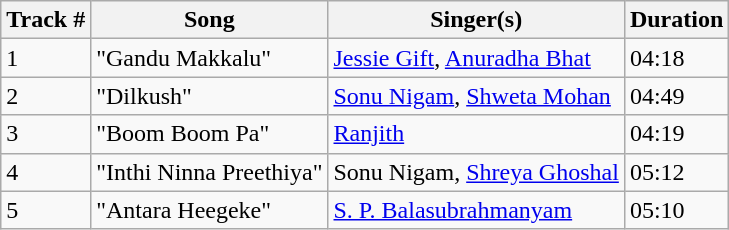<table class="wikitable">
<tr>
<th>Track #</th>
<th>Song</th>
<th>Singer(s)</th>
<th>Duration</th>
</tr>
<tr>
<td>1</td>
<td>"Gandu Makkalu"</td>
<td><a href='#'>Jessie Gift</a>, <a href='#'>Anuradha Bhat</a></td>
<td>04:18</td>
</tr>
<tr>
<td>2</td>
<td>"Dilkush"</td>
<td><a href='#'>Sonu Nigam</a>, <a href='#'>Shweta Mohan</a></td>
<td>04:49</td>
</tr>
<tr>
<td>3</td>
<td>"Boom Boom Pa"</td>
<td><a href='#'>Ranjith</a></td>
<td>04:19</td>
</tr>
<tr>
<td>4</td>
<td>"Inthi Ninna Preethiya"</td>
<td>Sonu Nigam, <a href='#'>Shreya Ghoshal</a></td>
<td>05:12</td>
</tr>
<tr>
<td>5</td>
<td>"Antara Heegeke"</td>
<td><a href='#'>S. P. Balasubrahmanyam</a></td>
<td>05:10</td>
</tr>
</table>
